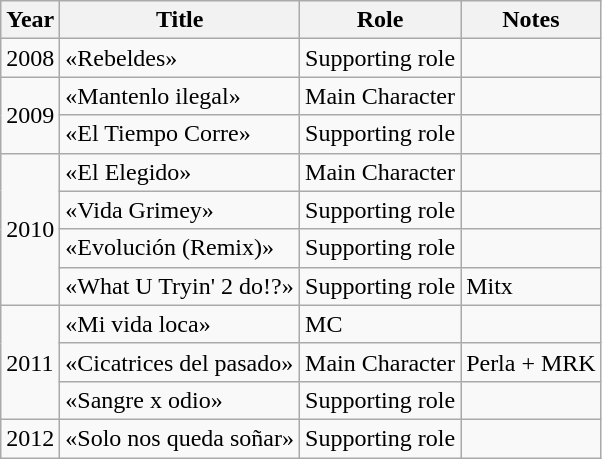<table class="wikitable">
<tr>
<th>Year</th>
<th>Title</th>
<th>Role</th>
<th>Notes</th>
</tr>
<tr>
<td>2008</td>
<td>«Rebeldes»</td>
<td>Supporting role</td>
<td></td>
</tr>
<tr>
<td rowspan="2">2009</td>
<td>«Mantenlo ilegal»</td>
<td>Main Character</td>
<td></td>
</tr>
<tr>
<td>«El Tiempo Corre»</td>
<td>Supporting role</td>
<td></td>
</tr>
<tr>
<td rowspan="4">2010</td>
<td>«El Elegido»</td>
<td>Main Character</td>
<td></td>
</tr>
<tr>
<td>«Vida Grimey»</td>
<td>Supporting role</td>
<td></td>
</tr>
<tr>
<td>«Evolución (Remix)»</td>
<td>Supporting role</td>
<td></td>
</tr>
<tr>
<td>«What U Tryin' 2 do!?»</td>
<td>Supporting role</td>
<td>Mitx</td>
</tr>
<tr>
<td rowspan="3">2011</td>
<td>«Mi vida loca»</td>
<td>MC</td>
<td></td>
</tr>
<tr>
<td>«Cicatrices del pasado»</td>
<td>Main Character</td>
<td>Perla + MRK</td>
</tr>
<tr>
<td>«Sangre x odio»</td>
<td>Supporting role</td>
<td></td>
</tr>
<tr>
<td>2012</td>
<td>«Solo nos queda soñar»</td>
<td>Supporting role</td>
<td></td>
</tr>
</table>
